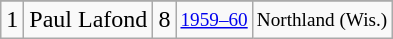<table class="wikitable">
<tr>
</tr>
<tr>
<td>1</td>
<td>Paul Lafond</td>
<td>8</td>
<td style="font-size:80%;"><a href='#'>1959–60</a></td>
<td style="font-size:80%;">Northland (Wis.)</td>
</tr>
</table>
